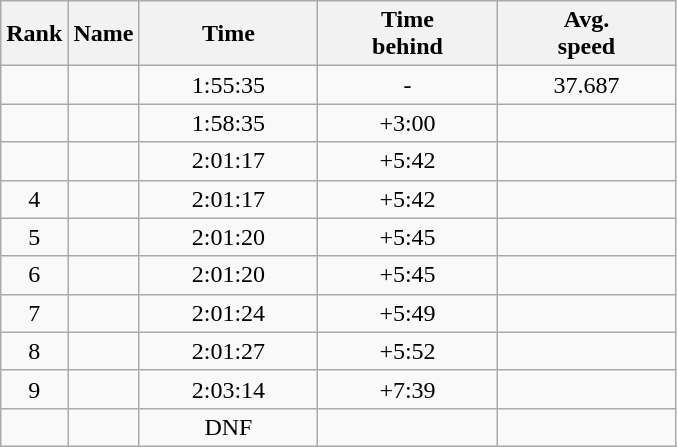<table class="wikitable" style="text-align:center;">
<tr>
<th>Rank</th>
<th style="width:"15em">Name</th>
<th style="width:7em">Time</th>
<th style="width:7em">Time<br>behind</th>
<th style="width:7em">Avg.<br>speed</th>
</tr>
<tr>
<td></td>
<td align=left></td>
<td>1:55:35</td>
<td>-</td>
<td>37.687</td>
</tr>
<tr>
<td></td>
<td align=left></td>
<td>1:58:35</td>
<td>+3:00</td>
<td></td>
</tr>
<tr>
<td></td>
<td align=left></td>
<td>2:01:17</td>
<td>+5:42</td>
<td></td>
</tr>
<tr>
<td>4</td>
<td align=left></td>
<td>2:01:17</td>
<td>+5:42</td>
<td></td>
</tr>
<tr>
<td>5</td>
<td align=left></td>
<td>2:01:20</td>
<td>+5:45</td>
<td></td>
</tr>
<tr>
<td>6</td>
<td align=left></td>
<td>2:01:20</td>
<td>+5:45</td>
<td></td>
</tr>
<tr>
<td>7</td>
<td align=left></td>
<td>2:01:24</td>
<td>+5:49</td>
<td></td>
</tr>
<tr>
<td>8</td>
<td align=left></td>
<td>2:01:27</td>
<td>+5:52</td>
<td></td>
</tr>
<tr>
<td>9</td>
<td align=left></td>
<td>2:03:14</td>
<td>+7:39</td>
<td></td>
</tr>
<tr>
<td></td>
<td align=left></td>
<td>DNF</td>
<td></td>
<td></td>
</tr>
</table>
